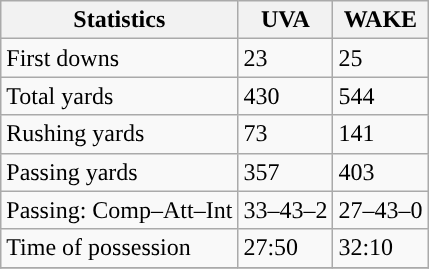<table class="wikitable" style="float: left;">
<tr>
<th>Statistics</th>
<th>UVA</th>
<th>WAKE</th>
</tr>
<tr>
<td>First downs</td>
<td>23</td>
<td>25</td>
</tr>
<tr>
<td>Total yards</td>
<td>430</td>
<td>544</td>
</tr>
<tr>
<td>Rushing yards</td>
<td>73</td>
<td>141</td>
</tr>
<tr>
<td>Passing yards</td>
<td>357</td>
<td>403</td>
</tr>
<tr>
<td>Passing: Comp–Att–Int</td>
<td>33–43–2</td>
<td>27–43–0</td>
</tr>
<tr>
<td>Time of possession</td>
<td>27:50</td>
<td>32:10</td>
</tr>
<tr>
</tr>
</table>
